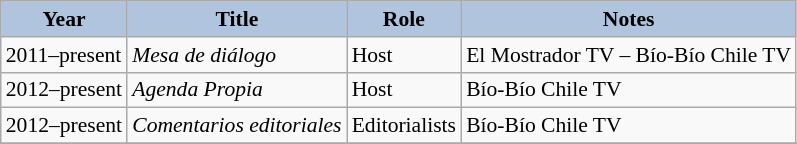<table class="wikitable" style="font-size:90%;">
<tr>
<th style="background:#B0C4DE;">Year</th>
<th style="background:#B0C4DE;">Title</th>
<th style="background:#B0C4DE;">Role</th>
<th style="background:#B0C4DE;">Notes</th>
</tr>
<tr>
<td>2011–present</td>
<td><em>Mesa de diálogo</em></td>
<td>Host</td>
<td>El Mostrador TV – Bío-Bío Chile TV</td>
</tr>
<tr>
<td>2012–present</td>
<td><em>Agenda Propia</em></td>
<td>Host</td>
<td>Bío-Bío Chile TV</td>
</tr>
<tr>
<td>2012–present</td>
<td><em>Comentarios editoriales</em></td>
<td>Editorialists</td>
<td>Bío-Bío Chile TV</td>
</tr>
<tr>
</tr>
</table>
